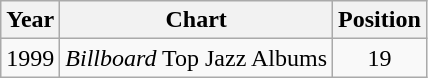<table class="wikitable">
<tr>
<th>Year</th>
<th>Chart</th>
<th>Position</th>
</tr>
<tr>
<td>1999</td>
<td><em>Billboard</em> Top Jazz Albums</td>
<td align="center">19</td>
</tr>
</table>
